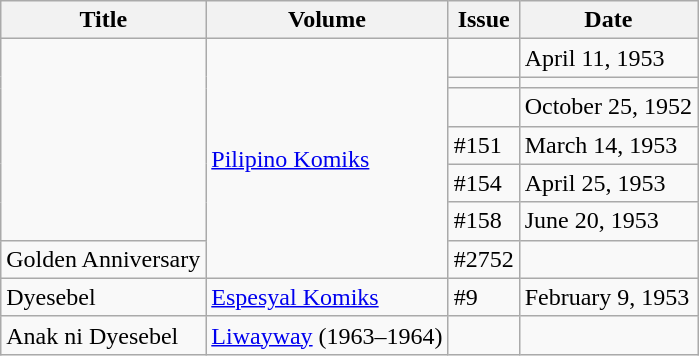<table class="wikitable sortable">
<tr>
<th>Title</th>
<th>Volume</th>
<th>Issue</th>
<th>Date</th>
</tr>
<tr>
<td rowspan=6></td>
<td rowspan=7><a href='#'>Pilipino Komiks</a></td>
<td></td>
<td>April 11, 1953</td>
</tr>
<tr>
<td></td>
<td></td>
</tr>
<tr>
<td></td>
<td>October 25, 1952</td>
</tr>
<tr>
<td>#151</td>
<td>March 14, 1953</td>
</tr>
<tr>
<td>#154</td>
<td>April 25, 1953</td>
</tr>
<tr>
<td>#158</td>
<td>June 20, 1953</td>
</tr>
<tr>
<td>Golden Anniversary</td>
<td>#2752</td>
<td></td>
</tr>
<tr>
<td>Dyesebel</td>
<td><a href='#'>Espesyal Komiks</a></td>
<td>#9</td>
<td>February 9, 1953</td>
</tr>
<tr>
<td>Anak ni Dyesebel</td>
<td><a href='#'>Liwayway</a> (1963–1964)</td>
<td></td>
<td></td>
</tr>
</table>
